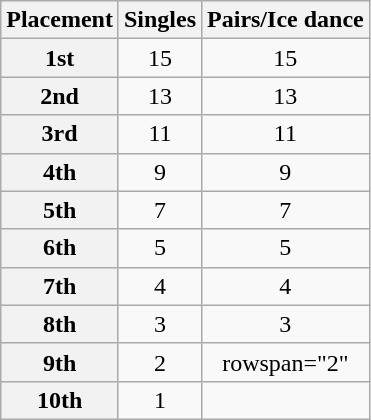<table class="wikitable unsortable" style="text-align:center">
<tr>
<th scope="col">Placement</th>
<th scope="col">Singles</th>
<th scope="col">Pairs/Ice dance</th>
</tr>
<tr>
<th scope="row">1st</th>
<td>15</td>
<td>15</td>
</tr>
<tr>
<th scope="row">2nd</th>
<td>13</td>
<td>13</td>
</tr>
<tr>
<th scope="row">3rd</th>
<td>11</td>
<td>11</td>
</tr>
<tr>
<th scope="row">4th</th>
<td>9</td>
<td>9</td>
</tr>
<tr>
<th scope="row">5th</th>
<td>7</td>
<td>7</td>
</tr>
<tr>
<th scope="row">6th</th>
<td>5</td>
<td>5</td>
</tr>
<tr>
<th scope="row">7th</th>
<td>4</td>
<td>4</td>
</tr>
<tr>
<th scope="row">8th</th>
<td>3</td>
<td>3</td>
</tr>
<tr>
<th scope="row">9th</th>
<td>2</td>
<td>rowspan="2" </td>
</tr>
<tr>
<th scope="row">10th</th>
<td>1</td>
</tr>
</table>
